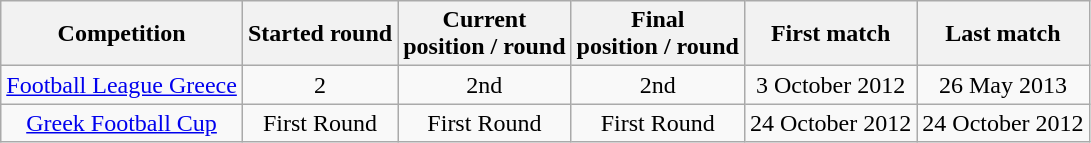<table class="wikitable" style="text-align:center">
<tr>
<th>Competition</th>
<th>Started round</th>
<th>Current<br>position / round</th>
<th>Final<br>position / round</th>
<th>First match</th>
<th>Last match</th>
</tr>
<tr>
<td><a href='#'>Football League Greece</a></td>
<td>2</td>
<td>2nd</td>
<td>2nd</td>
<td>3 October 2012</td>
<td>26 May 2013</td>
</tr>
<tr>
<td><a href='#'>Greek Football Cup</a></td>
<td>First Round</td>
<td>First Round</td>
<td>First Round</td>
<td>24 October 2012</td>
<td>24 October 2012</td>
</tr>
</table>
